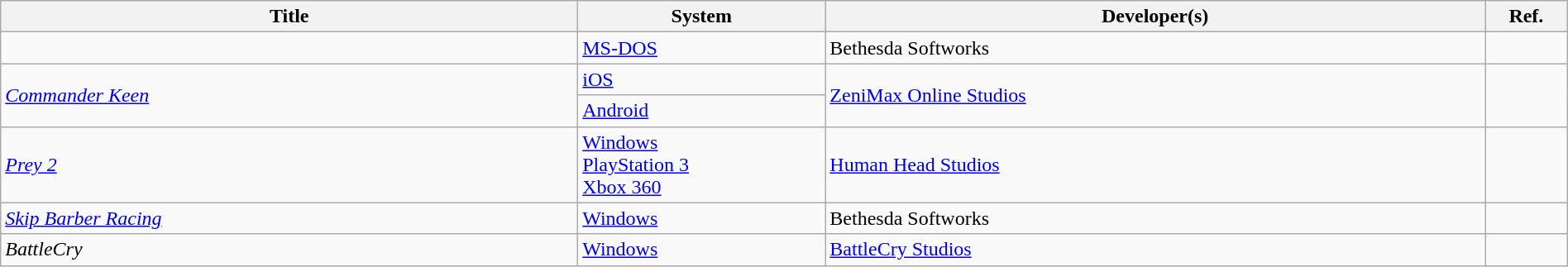<table class="wikitable sortable" style="width: 100%">
<tr>
<th style="width:35%">Title</th>
<th style="width:15%">System</th>
<th style="width:40%">Developer(s)</th>
<th style="width:5%" class="unsortable">Ref.</th>
</tr>
<tr>
<td></td>
<td><a href='#'>MS-DOS</a></td>
<td>Bethesda Softworks</td>
<td style="text-align:center"></td>
</tr>
<tr>
<td rowspan="2"><em><a href='#'>Commander Keen</a></em></td>
<td><a href='#'>iOS</a></td>
<td rowspan="2"><a href='#'>ZeniMax Online Studios</a></td>
<td rowspan="2" style="text-align:center"></td>
</tr>
<tr>
<td><a href='#'>Android</a></td>
</tr>
<tr>
<td><em><a href='#'>Prey 2</a></em></td>
<td><a href='#'>Windows</a><br><a href='#'>PlayStation 3</a><br><a href='#'>Xbox 360</a></td>
<td><a href='#'>Human Head Studios</a></td>
<td style="text-align:center"></td>
</tr>
<tr>
<td><em><a href='#'>Skip Barber Racing</a></em></td>
<td><a href='#'>Windows</a></td>
<td>Bethesda Softworks</td>
<td style="text-align:center"></td>
</tr>
<tr>
<td><em>BattleCry</em></td>
<td><a href='#'>Windows</a></td>
<td><a href='#'>BattleCry Studios</a></td>
<td style="text-align:center"></td>
</tr>
</table>
